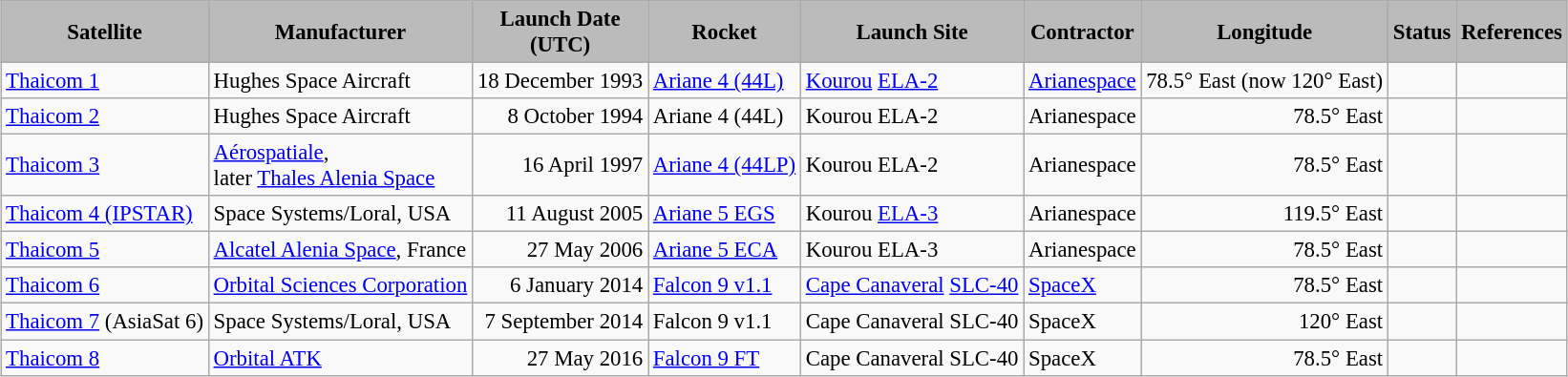<table class="wikitable" style="margin: 1em auto 1em auto; font-size:95%;">
<tr>
<td style="text-align:center; background:#BBB"><strong>Satellite</strong></td>
<td style="text-align:center; background:#BBB"><strong>Manufacturer</strong></td>
<td style="text-align:center; background:#BBB"><strong>Launch Date <br>(UTC)</strong></td>
<td style="text-align:center; background:#BBB"><strong>Rocket</strong></td>
<td style="text-align:center; background:#BBB"><strong>Launch Site</strong></td>
<td style="text-align:center; background:#BBB"><strong>Contractor</strong></td>
<td style="text-align:center; background:#BBB"><strong>Longitude</strong></td>
<td style="text-align:center; background:#BBB"><strong>Status</strong></td>
<td style="text-align:center; background:#BBB"><strong>References</strong></td>
</tr>
<tr>
<td><a href='#'>Thaicom 1</a></td>
<td>Hughes Space Aircraft</td>
<td style="text-align:right;" nowrap="nowrap">18 December 1993</td>
<td> <a href='#'>Ariane 4 (44L)</a></td>
<td> <a href='#'>Kourou</a> <a href='#'>ELA-2</a></td>
<td nowrap="nowrap"> <a href='#'>Arianespace</a></td>
<td style="text-align:right;" nowrap="nowrap">78.5° East (now 120° East)</td>
<td></td>
<td></td>
</tr>
<tr>
<td><a href='#'>Thaicom 2</a></td>
<td>Hughes Space Aircraft</td>
<td style="text-align:right;">8 October 1994</td>
<td> Ariane 4 (44L)</td>
<td> Kourou ELA-2</td>
<td> Arianespace</td>
<td style="text-align:right;" nowrap="nowrap">78.5° East</td>
<td></td>
<td></td>
</tr>
<tr>
<td><a href='#'>Thaicom 3</a></td>
<td><a href='#'>Aérospatiale</a>,<br>later <a href='#'>Thales Alenia Space</a></td>
<td style="text-align:right;">16 April 1997</td>
<td nowrap="nowrap"> <a href='#'>Ariane 4 (44LP)</a></td>
<td> Kourou ELA-2</td>
<td> Arianespace</td>
<td style="text-align:right;" nowrap="nowrap">78.5° East</td>
<td></td>
<td></td>
</tr>
<tr>
<td nowrap="nowrap"><a href='#'>Thaicom 4 (IPSTAR)</a></td>
<td>Space Systems/Loral, USA</td>
<td style="text-align:right;">11 August 2005</td>
<td> <a href='#'>Ariane 5 EGS</a></td>
<td> Kourou <a href='#'>ELA-3</a></td>
<td> Arianespace</td>
<td style="text-align:right;" nowrap="nowrap">119.5° East</td>
<td></td>
<td style="text-align:center;"></td>
</tr>
<tr>
<td><a href='#'>Thaicom 5</a></td>
<td nowrap="nowrap"><a href='#'>Alcatel Alenia Space</a>, France</td>
<td style="text-align:right;">27 May 2006</td>
<td> <a href='#'>Ariane 5 ECA</a></td>
<td> Kourou ELA-3</td>
<td> Arianespace</td>
<td style="text-align:right;" nowrap="nowrap">78.5° East</td>
<td></td>
<td style="text-align:center;"></td>
</tr>
<tr>
<td><a href='#'>Thaicom 6</a></td>
<td nowrap="nowrap"><a href='#'>Orbital Sciences Corporation</a></td>
<td style="text-align:right;">6 January 2014</td>
<td> <a href='#'>Falcon 9 v1.1</a></td>
<td nowrap="nowrap"> <a href='#'>Cape Canaveral</a> <a href='#'>SLC-40</a></td>
<td> <a href='#'>SpaceX</a></td>
<td style="text-align:right;" nowrap="nowrap">78.5° East</td>
<td></td>
<td style="text-align:center;"></td>
</tr>
<tr>
<td><a href='#'>Thaicom 7</a> (AsiaSat 6)</td>
<td>Space Systems/Loral, USA</td>
<td style="text-align:right;">7 September 2014</td>
<td> Falcon 9 v1.1</td>
<td nowrap="nowrap"> Cape Canaveral SLC-40</td>
<td> SpaceX</td>
<td style="text-align:right;" nowrap="nowrap">120° East</td>
<td></td>
<td style="text-align:center;"></td>
</tr>
<tr>
<td><a href='#'>Thaicom 8</a></td>
<td><a href='#'>Orbital ATK</a></td>
<td style="text-align:right;">27 May 2016</td>
<td> <a href='#'>Falcon 9 FT</a></td>
<td> Cape Canaveral SLC-40</td>
<td> SpaceX</td>
<td style="text-align:right;" nowrap="nowrap">78.5° East</td>
<td></td>
<td></td>
</tr>
</table>
